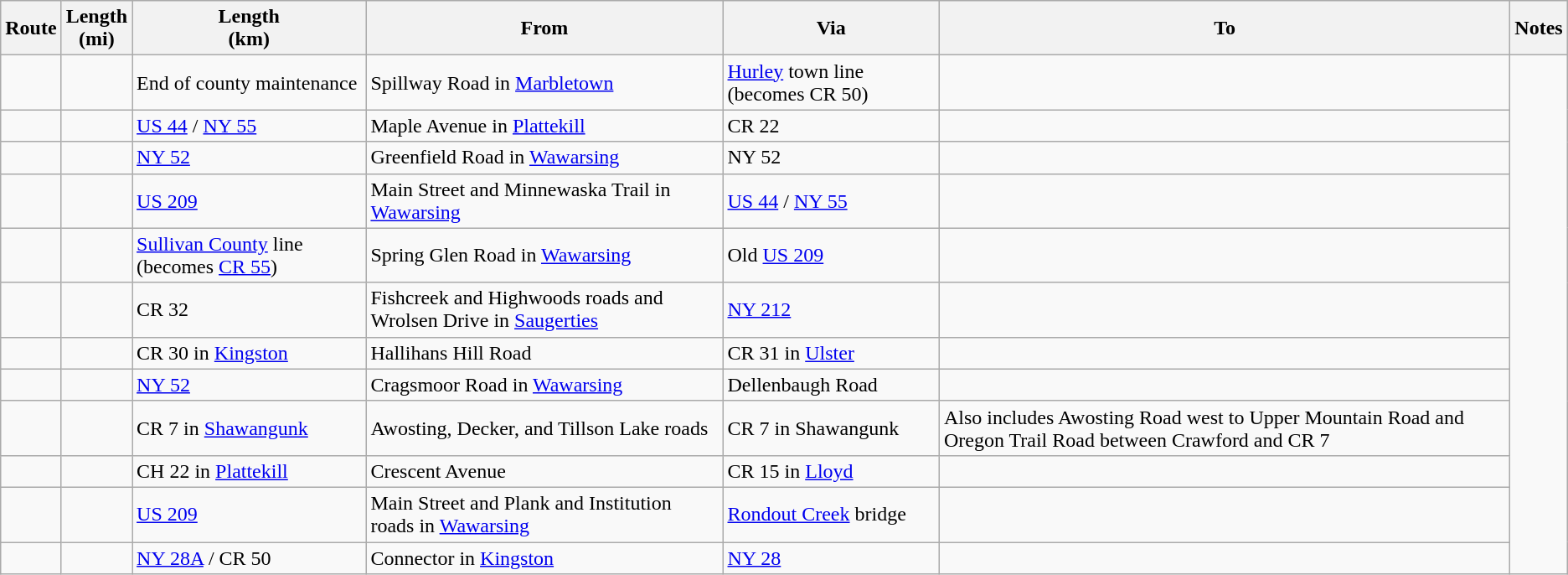<table class="wikitable sortable">
<tr>
<th>Route</th>
<th>Length<br>(mi)</th>
<th>Length<br>(km)</th>
<th class="unsortable">From</th>
<th class="unsortable">Via</th>
<th class="unsortable">To</th>
<th class="unsortable">Notes</th>
</tr>
<tr>
<td id="CH8A"></td>
<td></td>
<td>End of county maintenance</td>
<td>Spillway Road in <a href='#'>Marbletown</a></td>
<td><a href='#'>Hurley</a> town line (becomes CR 50)</td>
<td></td>
</tr>
<tr>
<td id="CH22"></td>
<td></td>
<td><a href='#'>US 44</a> / <a href='#'>NY&nbsp;55</a></td>
<td>Maple Avenue in <a href='#'>Plattekill</a></td>
<td>CR 22</td>
<td></td>
</tr>
<tr>
<td id="CH44"></td>
<td></td>
<td><a href='#'>NY&nbsp;52</a></td>
<td>Greenfield Road in <a href='#'>Wawarsing</a></td>
<td>NY 52</td>
<td></td>
</tr>
<tr>
<td id="CH77"></td>
<td></td>
<td><a href='#'>US&nbsp;209</a></td>
<td>Main Street and Minnewaska Trail in <a href='#'>Wawarsing</a></td>
<td><a href='#'>US 44</a> / <a href='#'>NY&nbsp;55</a></td>
<td></td>
</tr>
<tr>
<td id="CH80"></td>
<td></td>
<td><a href='#'>Sullivan County</a> line (becomes <a href='#'>CR 55</a>)</td>
<td>Spring Glen Road in <a href='#'>Wawarsing</a></td>
<td>Old <a href='#'>US&nbsp;209</a></td>
<td></td>
</tr>
<tr>
<td id="CH97"></td>
<td></td>
<td>CR 32</td>
<td>Fishcreek and Highwoods roads and Wrolsen Drive in <a href='#'>Saugerties</a></td>
<td><a href='#'>NY&nbsp;212</a></td>
<td></td>
</tr>
<tr>
<td id="CH103"></td>
<td></td>
<td>CR 30 in <a href='#'>Kingston</a></td>
<td>Hallihans Hill Road</td>
<td>CR 31 in <a href='#'>Ulster</a></td>
<td></td>
</tr>
<tr>
<td id="CH104"></td>
<td></td>
<td><a href='#'>NY&nbsp;52</a></td>
<td>Cragsmoor Road in <a href='#'>Wawarsing</a></td>
<td>Dellenbaugh Road</td>
<td></td>
</tr>
<tr>
<td id="CH109"></td>
<td></td>
<td>CR 7 in <a href='#'>Shawangunk</a></td>
<td>Awosting, Decker, and Tillson Lake roads</td>
<td>CR 7 in Shawangunk</td>
<td>Also includes Awosting Road west to Upper Mountain Road and Oregon Trail Road between Crawford and CR 7</td>
</tr>
<tr>
<td id="CH116"></td>
<td></td>
<td>CH 22 in <a href='#'>Plattekill</a></td>
<td>Crescent Avenue</td>
<td>CR 15 in <a href='#'>Lloyd</a></td>
<td></td>
</tr>
<tr>
<td id="CH128"></td>
<td></td>
<td><a href='#'>US&nbsp;209</a></td>
<td>Main Street and Plank and Institution roads in <a href='#'>Wawarsing</a></td>
<td><a href='#'>Rondout Creek</a> bridge</td>
<td></td>
</tr>
<tr>
<td id="CH137"></td>
<td></td>
<td><a href='#'>NY&nbsp;28A</a> / CR 50</td>
<td>Connector in <a href='#'>Kingston</a></td>
<td><a href='#'>NY&nbsp;28</a></td>
<td></td>
</tr>
</table>
